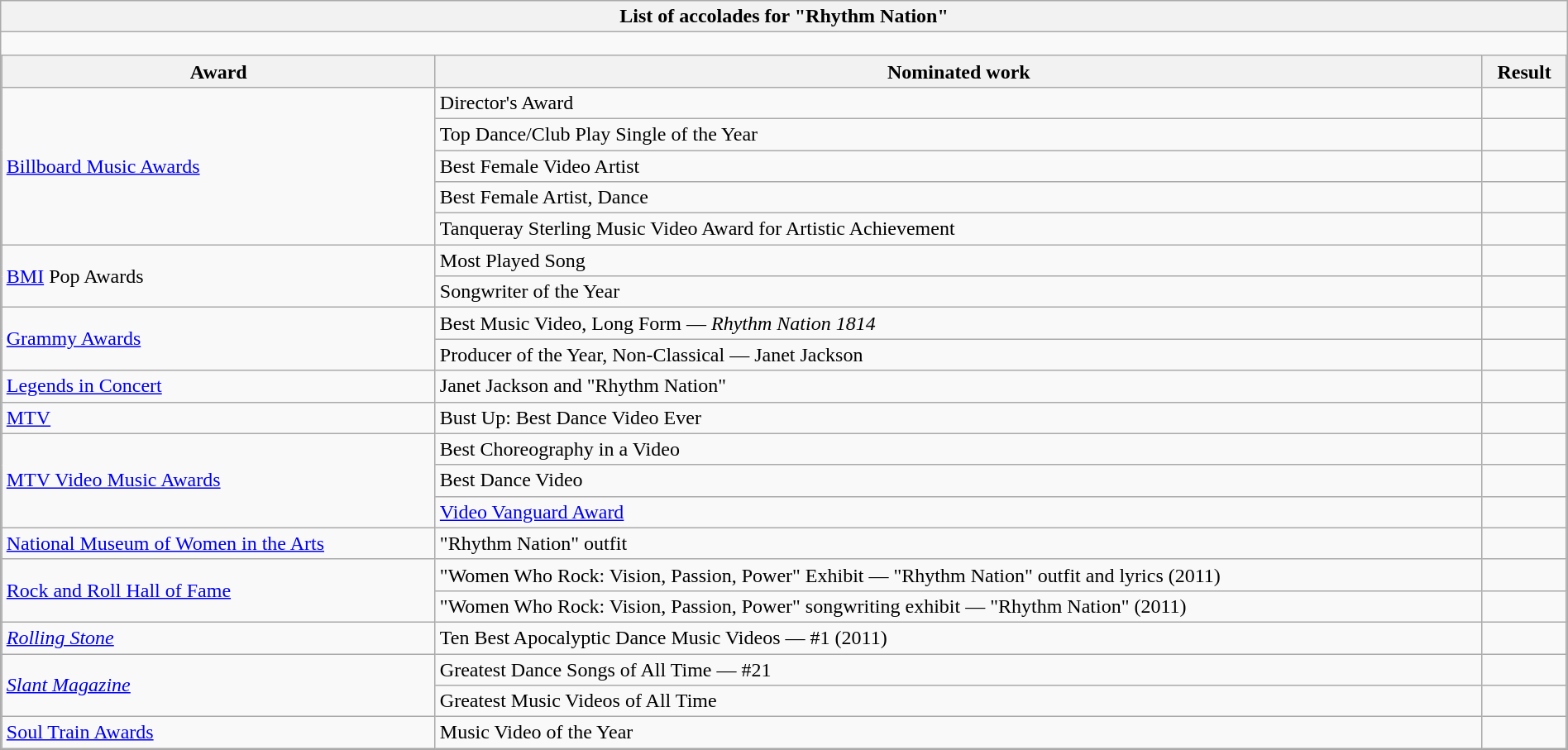<table class="wikitable collapsible collapsed" style="width:100%;">
<tr>
<th>List of accolades for "Rhythm Nation"</th>
</tr>
<tr>
<td style="padding:0; border:none;"><br><table class="wikitable" style="border:none; margin:0; width:100%;">
<tr>
<th>Award</th>
<th>Nominated work</th>
<th>Result</th>
</tr>
<tr>
<td rowspan="5"><a href='#'>Billboard Music Awards</a></td>
<td>Director's Award</td>
<td></td>
</tr>
<tr>
<td>Top Dance/Club Play Single of the Year</td>
<td></td>
</tr>
<tr>
<td>Best Female Video Artist</td>
<td></td>
</tr>
<tr>
<td>Best Female Artist, Dance</td>
<td></td>
</tr>
<tr>
<td>Tanqueray Sterling Music Video Award for Artistic Achievement</td>
<td></td>
</tr>
<tr>
<td rowspan="2"><a href='#'>BMI</a> Pop Awards</td>
<td>Most Played Song</td>
<td></td>
</tr>
<tr>
<td>Songwriter of the Year</td>
<td></td>
</tr>
<tr>
<td rowspan="2"><a href='#'>Grammy Awards</a></td>
<td>Best Music Video, Long Form — <em>Rhythm Nation 1814</em></td>
<td></td>
</tr>
<tr>
<td>Producer of the Year, Non-Classical — Janet Jackson</td>
<td></td>
</tr>
<tr>
<td><a href='#'>Legends in Concert</a></td>
<td>Janet Jackson and "Rhythm Nation"</td>
<td></td>
</tr>
<tr>
<td><a href='#'>MTV</a></td>
<td>Bust Up: Best Dance Video Ever</td>
<td></td>
</tr>
<tr>
<td rowspan="3"><a href='#'>MTV Video Music Awards</a></td>
<td>Best Choreography in a Video</td>
<td></td>
</tr>
<tr>
<td>Best Dance Video</td>
<td></td>
</tr>
<tr>
<td><a href='#'>Video Vanguard Award</a></td>
<td></td>
</tr>
<tr>
<td><a href='#'>National Museum of Women in the Arts</a></td>
<td>"Rhythm Nation" outfit</td>
<td></td>
</tr>
<tr>
<td rowspan="2"><a href='#'>Rock and Roll Hall of Fame</a></td>
<td>"Women Who Rock: Vision, Passion, Power" Exhibit — "Rhythm Nation" outfit and lyrics (2011)</td>
<td></td>
</tr>
<tr>
<td>"Women Who Rock: Vision, Passion, Power" songwriting exhibit — "Rhythm Nation" (2011)</td>
<td></td>
</tr>
<tr>
<td><em><a href='#'>Rolling Stone</a></em></td>
<td>Ten Best Apocalyptic Dance Music Videos — #1 (2011)</td>
<td></td>
</tr>
<tr>
<td rowspan="2"><em><a href='#'>Slant Magazine</a></em></td>
<td>Greatest Dance Songs of All Time — #21</td>
<td></td>
</tr>
<tr>
<td>Greatest Music Videos of All Time</td>
<td></td>
</tr>
<tr>
<td><a href='#'>Soul Train Awards</a></td>
<td>Music Video of the Year</td>
<td></td>
</tr>
</table>
</td>
</tr>
</table>
